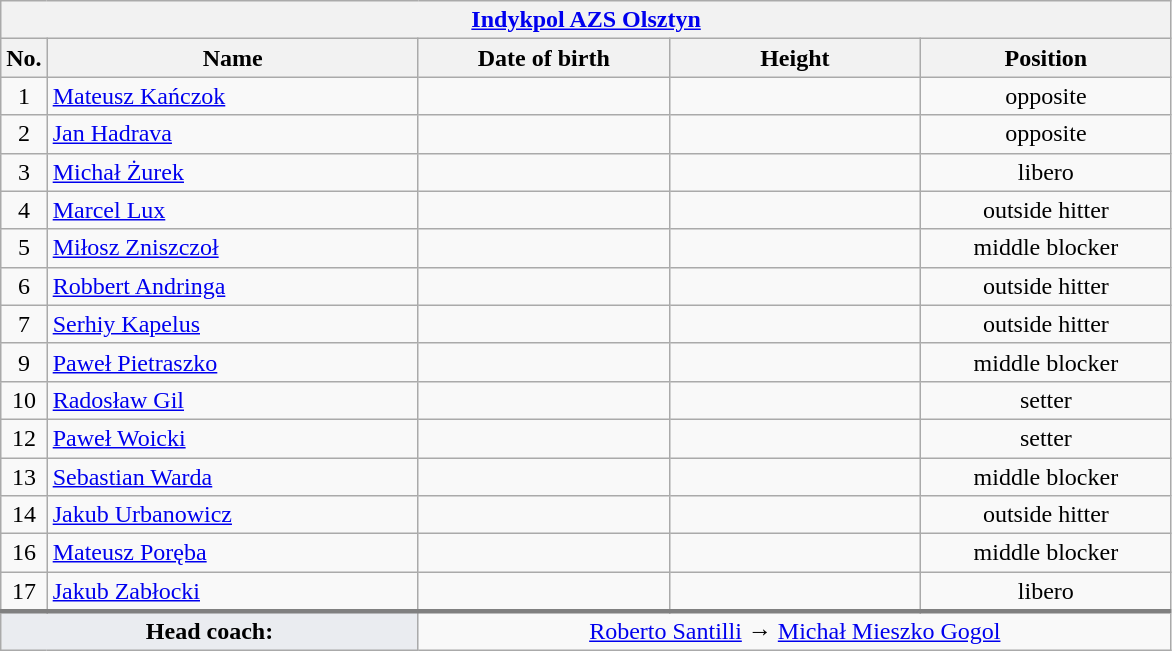<table class="wikitable collapsible collapsed" style="font-size:100%; text-align:center">
<tr>
<th colspan=5 style="width:30em"><a href='#'>Indykpol AZS Olsztyn</a></th>
</tr>
<tr>
<th>No.</th>
<th style="width:15em">Name</th>
<th style="width:10em">Date of birth</th>
<th style="width:10em">Height</th>
<th style="width:10em">Position</th>
</tr>
<tr>
<td>1</td>
<td align=left> <a href='#'>Mateusz Kańczok</a></td>
<td align=right></td>
<td></td>
<td>opposite</td>
</tr>
<tr>
<td>2</td>
<td align=left> <a href='#'>Jan Hadrava</a></td>
<td align=right></td>
<td></td>
<td>opposite</td>
</tr>
<tr>
<td>3</td>
<td align=left> <a href='#'>Michał Żurek</a></td>
<td align=right></td>
<td></td>
<td>libero</td>
</tr>
<tr>
<td>4</td>
<td align=left> <a href='#'>Marcel Lux</a></td>
<td align=right></td>
<td></td>
<td>outside hitter</td>
</tr>
<tr>
<td>5</td>
<td align=left> <a href='#'>Miłosz Zniszczoł</a></td>
<td align=right></td>
<td></td>
<td>middle blocker</td>
</tr>
<tr>
<td>6</td>
<td align=left> <a href='#'>Robbert Andringa</a></td>
<td align=right></td>
<td></td>
<td>outside hitter</td>
</tr>
<tr>
<td>7</td>
<td align=left> <a href='#'>Serhiy Kapelus</a></td>
<td align=right></td>
<td></td>
<td>outside hitter</td>
</tr>
<tr>
<td>9</td>
<td align=left> <a href='#'>Paweł Pietraszko</a></td>
<td align=right></td>
<td></td>
<td>middle blocker</td>
</tr>
<tr>
<td>10</td>
<td align=left> <a href='#'>Radosław Gil</a></td>
<td align=right></td>
<td></td>
<td>setter</td>
</tr>
<tr>
<td>12</td>
<td align=left> <a href='#'>Paweł Woicki</a></td>
<td align=right></td>
<td></td>
<td>setter</td>
</tr>
<tr>
<td>13</td>
<td align=left> <a href='#'>Sebastian Warda</a></td>
<td align=right></td>
<td></td>
<td>middle blocker</td>
</tr>
<tr>
<td>14</td>
<td align=left> <a href='#'>Jakub Urbanowicz</a></td>
<td align=right></td>
<td></td>
<td>outside hitter</td>
</tr>
<tr>
<td>16</td>
<td align=left> <a href='#'>Mateusz Poręba</a></td>
<td align=right></td>
<td></td>
<td>middle blocker</td>
</tr>
<tr>
<td>17</td>
<td align=left> <a href='#'>Jakub Zabłocki</a></td>
<td align=right></td>
<td></td>
<td>libero</td>
</tr>
<tr style="border-top: 3px solid grey">
<td colspan=2 style="background:#EAECF0"><strong>Head coach:</strong></td>
<td colspan=3> <a href='#'>Roberto Santilli</a> →  <a href='#'>Michał Mieszko Gogol</a></td>
</tr>
</table>
